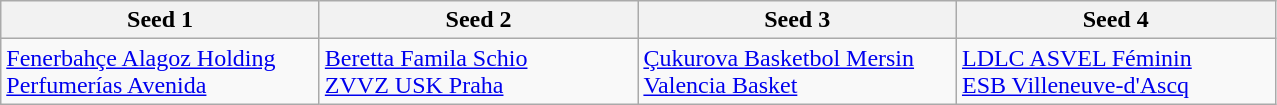<table class="wikitable">
<tr>
<th width=205>Seed 1</th>
<th width=205>Seed 2</th>
<th width=205>Seed 3</th>
<th width=205>Seed 4</th>
</tr>
<tr>
<td> <a href='#'>Fenerbahçe  Alagoz Holding</a><br> <a href='#'>Perfumerías Avenida</a></td>
<td> <a href='#'>Beretta Famila Schio</a><br> <a href='#'>ZVVZ USK Praha</a><br></td>
<td> <a href='#'>Çukurova Basketbol Mersin</a><br> <a href='#'>Valencia Basket</a></td>
<td> <a href='#'>LDLC ASVEL Féminin</a><br> <a href='#'>ESB Villeneuve-d'Ascq</a></td>
</tr>
</table>
